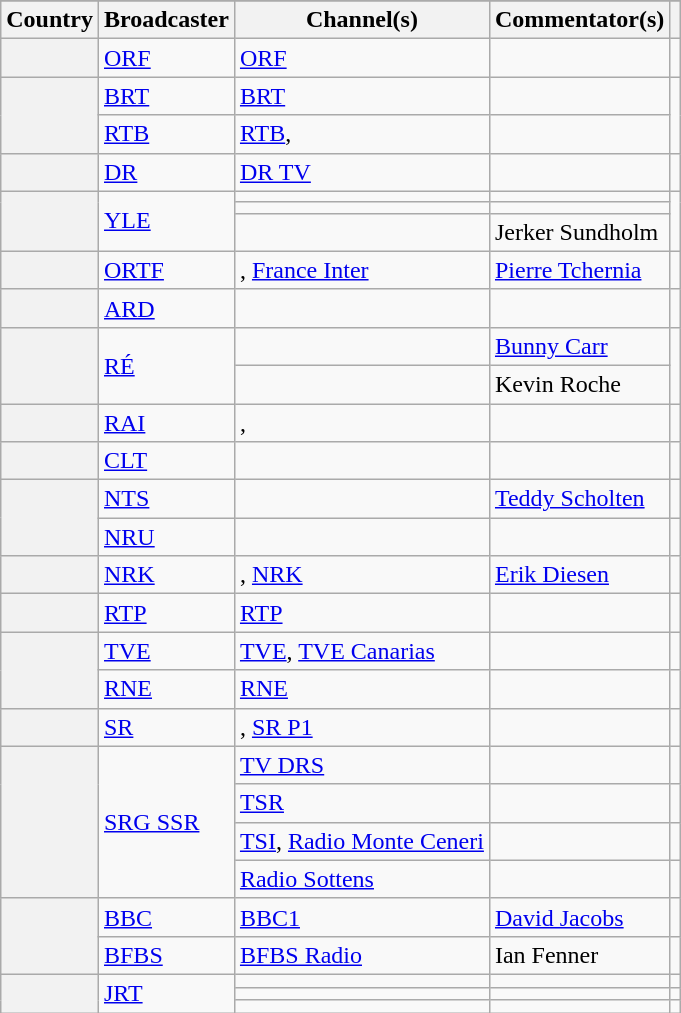<table class="wikitable plainrowheaders">
<tr>
</tr>
<tr>
<th scope="col">Country</th>
<th scope="col">Broadcaster</th>
<th scope="col">Channel(s)</th>
<th scope="col">Commentator(s)</th>
<th scope="col"></th>
</tr>
<tr>
<th scope="row"></th>
<td><a href='#'>ORF</a></td>
<td><a href='#'>ORF</a></td>
<td></td>
<td style="text-align:center"></td>
</tr>
<tr>
<th scope="rowgroup" rowspan="2"></th>
<td><a href='#'>BRT</a></td>
<td><a href='#'>BRT</a></td>
<td></td>
<td style="text-align:center" rowspan="2"></td>
</tr>
<tr>
<td><a href='#'>RTB</a></td>
<td><a href='#'>RTB</a>, </td>
<td></td>
</tr>
<tr>
<th scope="row"></th>
<td><a href='#'>DR</a></td>
<td><a href='#'>DR TV</a></td>
<td></td>
<td style="text-align:center"></td>
</tr>
<tr>
<th scope="rowgroup" rowspan="3"></th>
<td rowspan="3"><a href='#'>YLE</a></td>
<td></td>
<td></td>
<td style="text-align:center" rowspan="3"></td>
</tr>
<tr>
<td></td>
<td></td>
</tr>
<tr>
<td></td>
<td>Jerker Sundholm</td>
</tr>
<tr>
<th scope="row"></th>
<td><a href='#'>ORTF</a></td>
<td>, <a href='#'>France Inter</a></td>
<td><a href='#'>Pierre Tchernia</a></td>
<td style="text-align:center"></td>
</tr>
<tr>
<th scope="row"></th>
<td><a href='#'>ARD</a></td>
<td></td>
<td></td>
<td style="text-align:center"></td>
</tr>
<tr>
<th scope="rowgroup" rowspan="2"></th>
<td rowspan="2"><a href='#'>RÉ</a></td>
<td></td>
<td><a href='#'>Bunny Carr</a></td>
<td style="text-align:center" rowspan="2"></td>
</tr>
<tr>
<td></td>
<td>Kevin Roche</td>
</tr>
<tr>
<th scope="row"></th>
<td><a href='#'>RAI</a></td>
<td>, </td>
<td></td>
<td style="text-align:center"></td>
</tr>
<tr>
<th scope="row"></th>
<td><a href='#'>CLT</a></td>
<td></td>
<td></td>
<td style="text-align:center"></td>
</tr>
<tr>
<th scope="rowgroup" rowspan="2"></th>
<td><a href='#'>NTS</a></td>
<td></td>
<td><a href='#'>Teddy Scholten</a></td>
<td style="text-align:center"></td>
</tr>
<tr>
<td><a href='#'>NRU</a></td>
<td></td>
<td></td>
<td style="text-align:center"></td>
</tr>
<tr>
<th scope="rowgroup"></th>
<td><a href='#'>NRK</a></td>
<td>, <a href='#'>NRK</a></td>
<td><a href='#'>Erik Diesen</a></td>
<td style="text-align:center"></td>
</tr>
<tr>
<th scope="row"></th>
<td><a href='#'>RTP</a></td>
<td><a href='#'>RTP</a></td>
<td></td>
<td style="text-align:center"></td>
</tr>
<tr>
<th scope="rowgroup" rowspan="2"></th>
<td><a href='#'>TVE</a></td>
<td><a href='#'>TVE</a>, <a href='#'>TVE Canarias</a></td>
<td></td>
<td style="text-align:center"></td>
</tr>
<tr>
<td><a href='#'>RNE</a></td>
<td><a href='#'>RNE</a></td>
<td></td>
<td style="text-align:center"></td>
</tr>
<tr>
<th scope="row"></th>
<td><a href='#'>SR</a></td>
<td>, <a href='#'>SR P1</a></td>
<td></td>
<td style="text-align:center"></td>
</tr>
<tr>
<th scope="rowgroup" rowspan="4"></th>
<td rowspan="4"><a href='#'>SRG SSR</a></td>
<td><a href='#'>TV DRS</a></td>
<td></td>
<td style="text-align:center"></td>
</tr>
<tr>
<td><a href='#'>TSR</a></td>
<td></td>
<td style="text-align:center"></td>
</tr>
<tr>
<td><a href='#'>TSI</a>, <a href='#'>Radio Monte Ceneri</a></td>
<td></td>
<td style="text-align:center"></td>
</tr>
<tr>
<td><a href='#'>Radio Sottens</a></td>
<td></td>
<td style="text-align:center"></td>
</tr>
<tr>
<th scope="rowgroup" rowspan="2"></th>
<td><a href='#'>BBC</a></td>
<td><a href='#'>BBC1</a></td>
<td><a href='#'>David Jacobs</a></td>
<td style="text-align:center"></td>
</tr>
<tr>
<td><a href='#'>BFBS</a></td>
<td><a href='#'>BFBS Radio</a></td>
<td>Ian Fenner</td>
<td style="text-align:center"></td>
</tr>
<tr>
<th scope="rowgroup" rowspan="3"></th>
<td rowspan="3"><a href='#'>JRT</a></td>
<td></td>
<td></td>
<td style="text-align:center"></td>
</tr>
<tr>
<td></td>
<td></td>
<td style="text-align:center"></td>
</tr>
<tr>
<td></td>
<td></td>
<td style="text-align:center"></td>
</tr>
</table>
